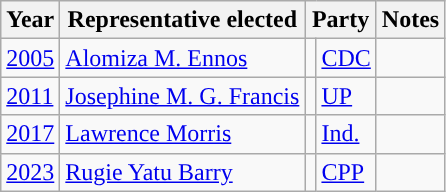<table class="wikitable">
<tr>
<th>Year</th>
<th>Representative elected</th>
<th colspan=2>Party</th>
<th>Notes</th>
</tr>
<tr>
<td><a href='#'>2005</a></td>
<td><a href='#'>Alomiza M. Ennos</a></td>
<td></td>
<td><a href='#'>CDC</a></td>
<td></td>
</tr>
<tr>
<td><a href='#'>2011</a></td>
<td><a href='#'>Josephine M. G. Francis</a></td>
<td></td>
<td><a href='#'>UP</a></td>
<td></td>
</tr>
<tr>
<td><a href='#'>2017</a></td>
<td><a href='#'>Lawrence Morris</a></td>
<td></td>
<td><a href='#'>Ind.</a></td>
<td></td>
</tr>
<tr>
<td><a href='#'>2023</a></td>
<td><a href='#'>Rugie Yatu Barry</a></td>
<td></td>
<td><a href='#'>CPP</a></td>
<td></td>
</tr>
</table>
